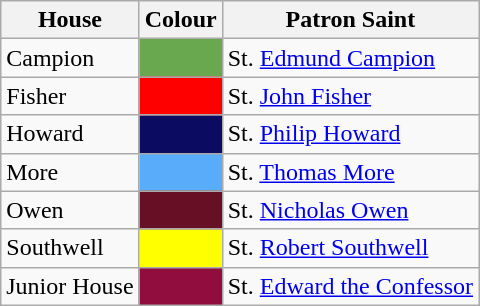<table class="wikitable">
<tr>
<th>House</th>
<th>Colour</th>
<th>Patron Saint</th>
</tr>
<tr>
<td>Campion</td>
<td style="background:#6aa84f; width:2px;"></td>
<td>St. <a href='#'>Edmund Campion</a></td>
</tr>
<tr>
<td>Fisher</td>
<td style="background:#f00; width:2px;"></td>
<td>St. <a href='#'>John Fisher</a></td>
</tr>
<tr>
<td>Howard</td>
<td style="background:#0b0b61; width:2px;"></td>
<td>St. <a href='#'>Philip Howard</a></td>
</tr>
<tr>
<td>More</td>
<td style="background:#58acfa; width:2px;"></td>
<td>St. <a href='#'>Thomas More</a></td>
</tr>
<tr>
<td>Owen</td>
<td style="background:#670F25; width:2px;"></td>
<td>St. <a href='#'>Nicholas Owen</a></td>
</tr>
<tr>
<td>Southwell</td>
<td style="background:#ff0;" width:2px;></td>
<td>St. <a href='#'>Robert Southwell</a></td>
</tr>
<tr>
<td>Junior House</td>
<td style="background:#910d3d;" width:2px;></td>
<td>St. <a href='#'>Edward the Confessor</a></td>
</tr>
</table>
